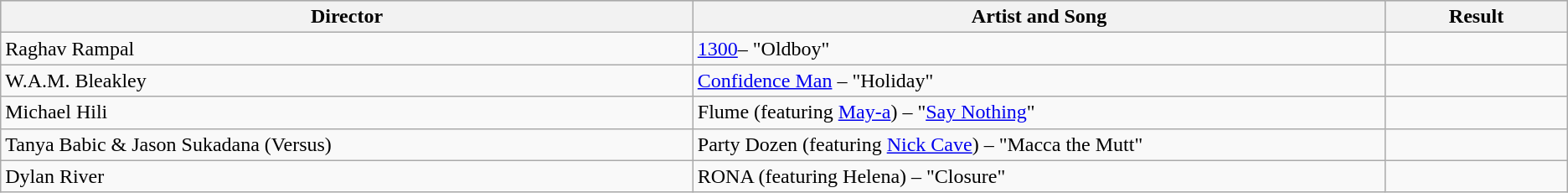<table class="sortable wikitable">
<tr bgcolor="#bebebe">
<th width="19%">Director</th>
<th width="19%">Artist and Song</th>
<th width="5%">Result</th>
</tr>
<tr>
<td>Raghav Rampal</td>
<td><a href='#'>1300</a>– "Oldboy"</td>
<td></td>
</tr>
<tr>
<td>W.A.M. Bleakley</td>
<td><a href='#'>Confidence Man</a> – "Holiday"</td>
<td></td>
</tr>
<tr>
<td>Michael Hili</td>
<td>Flume (featuring <a href='#'>May-a</a>) – "<a href='#'>Say Nothing</a>"</td>
<td></td>
</tr>
<tr>
<td>Tanya Babic & Jason Sukadana (Versus)</td>
<td>Party Dozen (featuring <a href='#'>Nick Cave</a>) – "Macca the Mutt"</td>
<td></td>
</tr>
<tr>
<td>Dylan River</td>
<td>RONA (featuring Helena) – "Closure"</td>
<td></td>
</tr>
</table>
